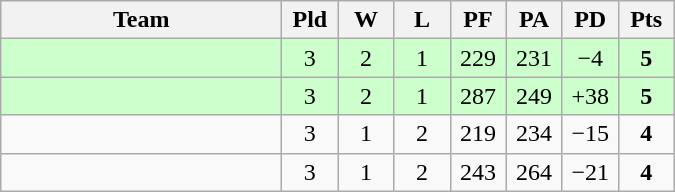<table class=wikitable style="text-align:center">
<tr>
<th width=180>Team</th>
<th width=30>Pld</th>
<th width=30>W</th>
<th width=30>L</th>
<th width=30>PF</th>
<th width=30>PA</th>
<th width=30>PD</th>
<th width=30>Pts</th>
</tr>
<tr align=center bgcolor="#ccffcc">
<td align=left></td>
<td>3</td>
<td>2</td>
<td>1</td>
<td>229</td>
<td>231</td>
<td>−4</td>
<td><strong>5</strong></td>
</tr>
<tr align=center bgcolor="#ccffcc">
<td align=left></td>
<td>3</td>
<td>2</td>
<td>1</td>
<td>287</td>
<td>249</td>
<td>+38</td>
<td><strong>5</strong></td>
</tr>
<tr align=center>
<td align=left></td>
<td>3</td>
<td>1</td>
<td>2</td>
<td>219</td>
<td>234</td>
<td>−15</td>
<td><strong>4</strong></td>
</tr>
<tr align=center>
<td align=left></td>
<td>3</td>
<td>1</td>
<td>2</td>
<td>243</td>
<td>264</td>
<td>−21</td>
<td><strong>4</strong></td>
</tr>
</table>
